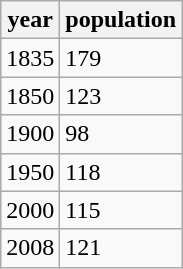<table class="wikitable">
<tr>
<th>year</th>
<th>population</th>
</tr>
<tr>
<td>1835</td>
<td>179</td>
</tr>
<tr>
<td>1850</td>
<td>123</td>
</tr>
<tr>
<td>1900</td>
<td>98</td>
</tr>
<tr>
<td>1950</td>
<td>118</td>
</tr>
<tr>
<td>2000</td>
<td>115</td>
</tr>
<tr>
<td>2008</td>
<td>121</td>
</tr>
</table>
